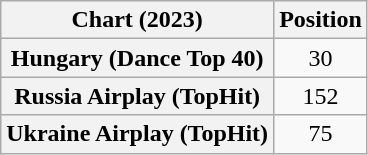<table class="wikitable sortable plainrowheaders" style="text-align:center;">
<tr>
<th scope="col">Chart (2023)</th>
<th scope="col">Position</th>
</tr>
<tr>
<th scope="row">Hungary (Dance Top 40)</th>
<td>30</td>
</tr>
<tr>
<th scope="row">Russia Airplay (TopHit)</th>
<td>152</td>
</tr>
<tr>
<th scope="row">Ukraine Airplay (TopHit)</th>
<td>75</td>
</tr>
</table>
